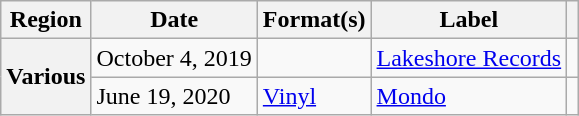<table class="wikitable plainrowheaders">
<tr>
<th scope="col">Region</th>
<th scope="col">Date</th>
<th scope="col">Format(s)</th>
<th scope="col">Label</th>
<th scope="col"></th>
</tr>
<tr>
<th scope="row" rowspan="2">Various</th>
<td>October 4, 2019</td>
<td></td>
<td><a href='#'>Lakeshore Records</a></td>
<td align="center"></td>
</tr>
<tr>
<td>June 19, 2020</td>
<td><a href='#'>Vinyl</a></td>
<td><a href='#'>Mondo</a></td>
<td align="center"></td>
</tr>
</table>
